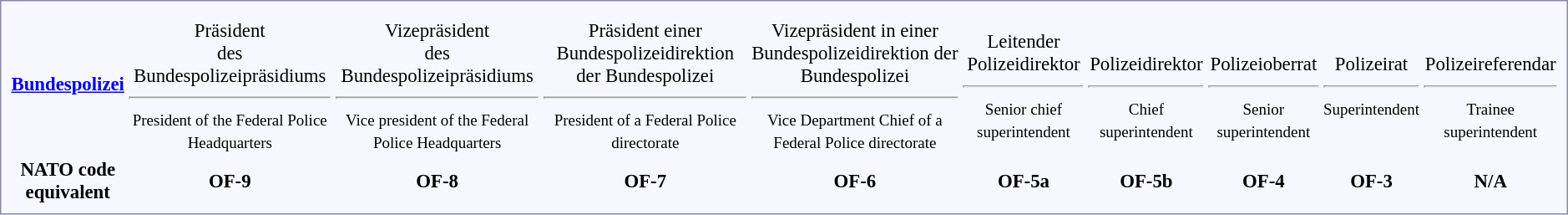<table style="border:1px solid #8888aa; background-color:#f7f8ff; padding:5px; font-size:95%; margin: 0px 12px 12px 0px;">
<tr style="text-align:center" bgcolor="#efefef";>
</tr>
<tr style="text-align:center;">
<td rowspan=2> <strong><a href='#'>Bundespolizei</a></strong></td>
<td></td>
<td></td>
<td></td>
<td></td>
<td></td>
<td></td>
<td></td>
<td></td>
<td></td>
</tr>
<tr style="text-align:center;">
<td>Präsident <br>des Bundespolizeipräsidiums <br><hr><small>President of the Federal Police Headquarters</small></td>
<td>Vizepräsident <br>des Bundespolizeipräsidiums <br><hr><small>Vice president of the Federal Police Headquarters</small></td>
<td>Präsident einer Bundespolizeidirektion der Bundespolizei <br><hr><small>President of a Federal Police directorate</small></td>
<td>Vizepräsident in einer Bundespolizeidirektion der Bundespolizei <br><hr><small>Vice Department Chief of a Federal Police directorate</small></td>
<td>Leitender Polizeidirektor<br><hr><small>Senior chief superintendent</small></td>
<td><br>Polizeidirektor <br><hr><small>Chief superintendent</small></td>
<td><br>Polizeioberrat <br><hr><small>Senior superintendent</small></td>
<td>Polizeirat <hr><small>Superintendent</small></td>
<td><br>Polizeireferendar <br><hr><small>Trainee superintendent</small></td>
</tr>
<tr style="text-align:center;">
<td rowspan=2><strong>NATO code<br> equivalent</strong></td>
<td><strong>OF-9</strong></td>
<td><strong>OF-8</strong></td>
<td><strong>OF-7</strong></td>
<td><strong>OF-6</strong></td>
<td><strong>OF-5a</strong></td>
<td><strong>OF-5b</strong></td>
<td><strong>OF-4</strong></td>
<td><strong>OF-3</strong></td>
<td><strong>N/A</strong></td>
</tr>
</table>
